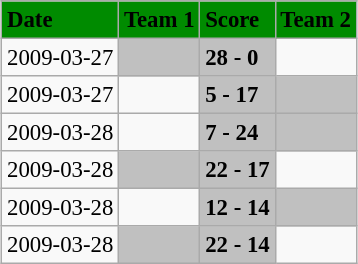<table class="wikitable" style="margin:0.5em auto; font-size:95%">
<tr bgcolor="#008B00">
<td><strong>Date</strong></td>
<td><strong>Team 1</strong></td>
<td><strong>Score</strong></td>
<td><strong>Team 2</strong></td>
</tr>
<tr>
<td>2009-03-27</td>
<td bgcolor="silver"><strong></strong></td>
<td bgcolor="silver"><strong>28 - 0</strong></td>
<td></td>
</tr>
<tr>
<td>2009-03-27</td>
<td></td>
<td bgcolor="silver"><strong>5 - 17</strong></td>
<td bgcolor="silver"><strong></strong></td>
</tr>
<tr>
<td>2009-03-28</td>
<td></td>
<td bgcolor="silver"><strong>7 - 24</strong></td>
<td bgcolor="silver"><strong></strong></td>
</tr>
<tr>
<td>2009-03-28</td>
<td bgcolor="silver"><strong></strong></td>
<td bgcolor="silver"><strong>22 - 17</strong></td>
<td></td>
</tr>
<tr>
<td>2009-03-28</td>
<td></td>
<td bgcolor="silver"><strong>12 - 14</strong></td>
<td bgcolor="silver"><strong></strong></td>
</tr>
<tr>
<td>2009-03-28</td>
<td bgcolor="silver"><strong></strong></td>
<td bgcolor="silver"><strong>22 - 14</strong></td>
<td></td>
</tr>
</table>
